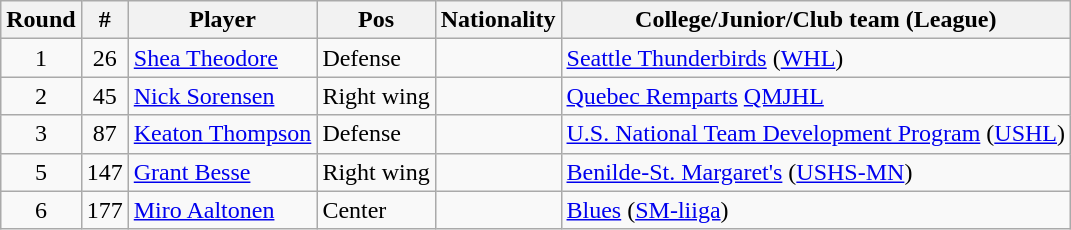<table class="wikitable">
<tr>
<th>Round</th>
<th>#</th>
<th>Player</th>
<th>Pos</th>
<th>Nationality</th>
<th>College/Junior/Club team (League)</th>
</tr>
<tr>
<td style="text-align:center">1</td>
<td style="text-align:center">26</td>
<td><a href='#'>Shea Theodore</a></td>
<td>Defense</td>
<td></td>
<td><a href='#'>Seattle Thunderbirds</a> (<a href='#'>WHL</a>)</td>
</tr>
<tr>
<td style="text-align:center">2</td>
<td style="text-align:center">45</td>
<td><a href='#'>Nick Sorensen</a></td>
<td>Right wing</td>
<td></td>
<td><a href='#'>Quebec Remparts</a> <a href='#'>QMJHL</a></td>
</tr>
<tr>
<td style="text-align:center">3</td>
<td style="text-align:center">87</td>
<td><a href='#'>Keaton Thompson</a></td>
<td>Defense</td>
<td></td>
<td><a href='#'>U.S. National Team Development Program</a> (<a href='#'>USHL</a>)</td>
</tr>
<tr>
<td style="text-align:center">5</td>
<td style="text-align:center">147</td>
<td><a href='#'>Grant Besse</a></td>
<td>Right wing</td>
<td></td>
<td><a href='#'>Benilde-St. Margaret's</a> (<a href='#'>USHS-MN</a>)</td>
</tr>
<tr>
<td style="text-align:center">6</td>
<td style="text-align:center">177</td>
<td><a href='#'>Miro Aaltonen</a></td>
<td>Center</td>
<td></td>
<td><a href='#'>Blues</a> (<a href='#'>SM-liiga</a>)</td>
</tr>
</table>
